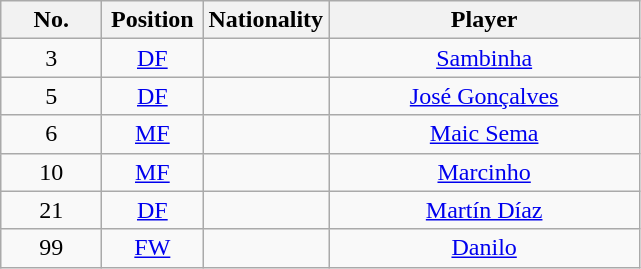<table class="wikitable">
<tr>
<th width=60>No.</th>
<th width=60>Position</th>
<th width=60>Nationality</th>
<th width=200>Player</th>
</tr>
<tr>
<td align="center">3</td>
<td align="center"><a href='#'>DF</a></td>
<td align="center"></td>
<td align="center"><a href='#'>Sambinha</a></td>
</tr>
<tr>
<td align="center">5</td>
<td align="center"><a href='#'>DF</a></td>
<td align="center"></td>
<td align="center"><a href='#'>José Gonçalves</a></td>
</tr>
<tr>
<td align="center">6</td>
<td align="center"><a href='#'>MF</a></td>
<td align="center"></td>
<td align="center"><a href='#'>Maic Sema</a></td>
</tr>
<tr>
<td align="center">10</td>
<td align="center"><a href='#'>MF</a></td>
<td align="center"></td>
<td align="center"><a href='#'>Marcinho</a></td>
</tr>
<tr>
<td align="center">21</td>
<td align="center"><a href='#'>DF</a></td>
<td align="center"></td>
<td align="center"><a href='#'>Martín Díaz</a></td>
</tr>
<tr>
<td align="center">99</td>
<td align="center"><a href='#'>FW</a></td>
<td align="center"></td>
<td align="center"><a href='#'>Danilo</a></td>
</tr>
</table>
